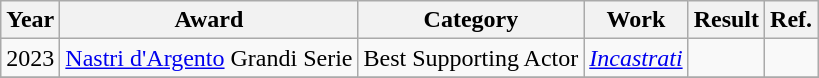<table class="wikitable">
<tr>
<th>Year</th>
<th>Award</th>
<th>Category</th>
<th>Work</th>
<th>Result</th>
<th>Ref.</th>
</tr>
<tr>
<td>2023</td>
<td><a href='#'>Nastri d'Argento</a> Grandi Serie</td>
<td>Best Supporting Actor</td>
<td><em><a href='#'>Incastrati</a></em></td>
<td></td>
<td></td>
</tr>
<tr>
</tr>
</table>
